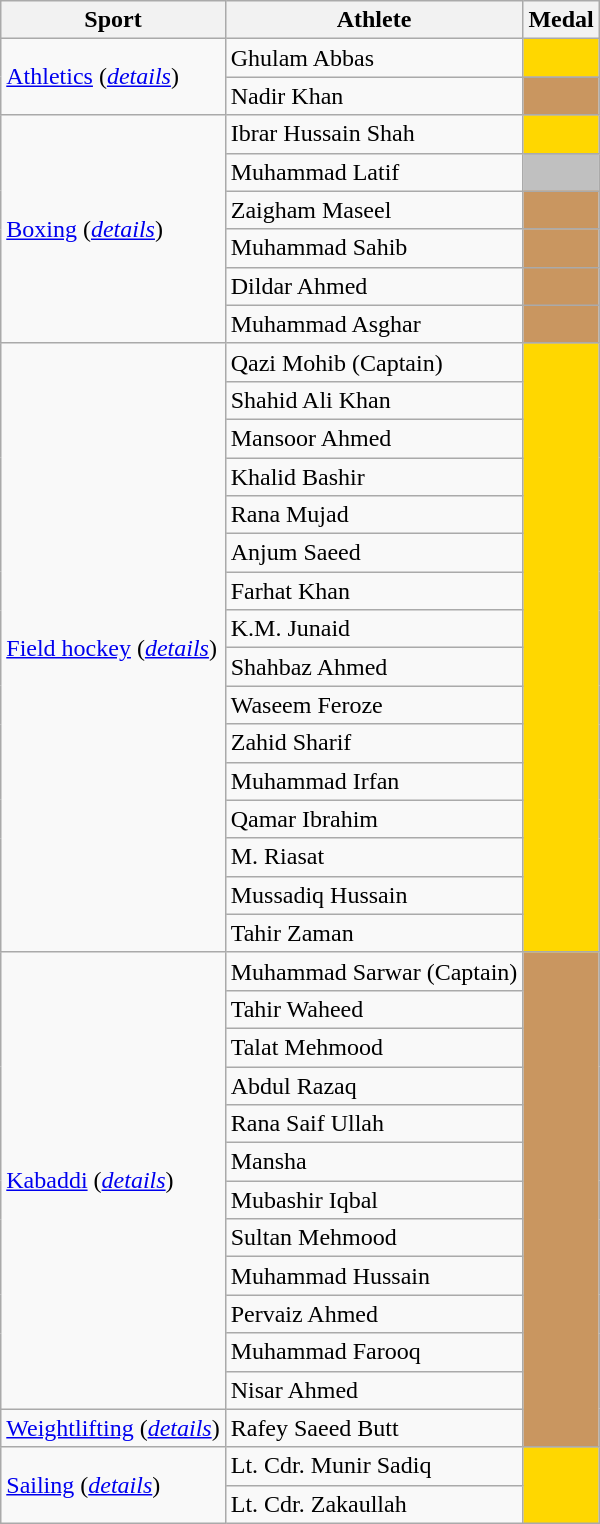<table class="wikitable">
<tr>
<th>Sport</th>
<th>Athlete</th>
<th>Medal</th>
</tr>
<tr>
<td rowspan="2"><a href='#'>Athletics</a>  (<em><a href='#'>details</a></em>)</td>
<td>Ghulam Abbas</td>
<td bgcolor=gold></td>
</tr>
<tr>
<td>Nadir Khan</td>
<td bgcolor=c9966></td>
</tr>
<tr>
<td rowspan="6"><a href='#'>Boxing</a>  (<em><a href='#'>details</a></em>)</td>
<td>Ibrar Hussain Shah</td>
<td bgcolor=gold></td>
</tr>
<tr>
<td>Muhammad Latif</td>
<td bgcolor=silver></td>
</tr>
<tr>
<td>Zaigham Maseel</td>
<td bgcolor=c9966></td>
</tr>
<tr>
<td>Muhammad Sahib</td>
<td bgcolor=c9966></td>
</tr>
<tr>
<td>Dildar Ahmed</td>
<td bgcolor=c9966></td>
</tr>
<tr>
<td>Muhammad Asghar</td>
<td bgcolor=c9966></td>
</tr>
<tr>
<td rowspan="16"><a href='#'>Field hockey</a>  (<em><a href='#'>details</a></em>)</td>
<td>Qazi Mohib (Captain)</td>
<td rowspan="16" bgcolor="gold"></td>
</tr>
<tr>
<td>Shahid Ali Khan</td>
</tr>
<tr>
<td>Mansoor Ahmed</td>
</tr>
<tr>
<td>Khalid Bashir</td>
</tr>
<tr>
<td>Rana Mujad</td>
</tr>
<tr>
<td>Anjum Saeed</td>
</tr>
<tr>
<td>Farhat Khan</td>
</tr>
<tr>
<td>K.M. Junaid</td>
</tr>
<tr>
<td>Shahbaz Ahmed</td>
</tr>
<tr>
<td>Waseem Feroze</td>
</tr>
<tr>
<td>Zahid Sharif</td>
</tr>
<tr>
<td>Muhammad Irfan</td>
</tr>
<tr>
<td>Qamar Ibrahim</td>
</tr>
<tr>
<td>M. Riasat</td>
</tr>
<tr>
<td>Mussadiq Hussain</td>
</tr>
<tr>
<td>Tahir Zaman</td>
</tr>
<tr>
<td rowspan="12"><a href='#'>Kabaddi</a>  (<em><a href='#'>details</a></em>)</td>
<td>Muhammad Sarwar (Captain)</td>
<td rowspan="13" bgcolor="c9966"></td>
</tr>
<tr>
<td>Tahir Waheed</td>
</tr>
<tr>
<td>Talat Mehmood</td>
</tr>
<tr>
<td>Abdul Razaq</td>
</tr>
<tr>
<td>Rana Saif Ullah</td>
</tr>
<tr>
<td>Mansha</td>
</tr>
<tr>
<td>Mubashir Iqbal</td>
</tr>
<tr>
<td>Sultan Mehmood</td>
</tr>
<tr>
<td>Muhammad Hussain</td>
</tr>
<tr>
<td>Pervaiz Ahmed</td>
</tr>
<tr>
<td>Muhammad Farooq</td>
</tr>
<tr>
<td>Nisar Ahmed</td>
</tr>
<tr>
<td><a href='#'>Weightlifting</a>  (<em><a href='#'>details</a></em>)</td>
<td>Rafey Saeed Butt</td>
</tr>
<tr>
<td rowspan="2"><a href='#'>Sailing</a>  (<em><a href='#'>details</a></em>)</td>
<td>Lt. Cdr. Munir Sadiq</td>
<td rowspan="2" bgcolor="gold"></td>
</tr>
<tr>
<td>Lt. Cdr. Zakaullah</td>
</tr>
</table>
